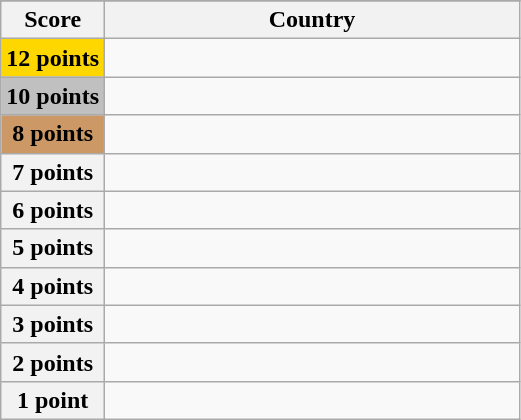<table class="wikitable">
<tr>
</tr>
<tr>
<th scope="col" width="20%">Score</th>
<th scope="col">Country</th>
</tr>
<tr>
<th scope="row" style="background:gold">12 points</th>
<td></td>
</tr>
<tr>
<th scope="row" style="background:silver">10 points</th>
<td></td>
</tr>
<tr>
<th scope="row" style="background:#CC9966">8 points</th>
<td></td>
</tr>
<tr>
<th scope="row">7 points</th>
<td></td>
</tr>
<tr>
<th scope="row">6 points</th>
<td></td>
</tr>
<tr>
<th scope="row">5 points</th>
<td></td>
</tr>
<tr>
<th scope="row">4 points</th>
<td></td>
</tr>
<tr>
<th scope="row">3 points</th>
<td></td>
</tr>
<tr>
<th scope="row">2 points</th>
<td></td>
</tr>
<tr>
<th scope="row">1 point</th>
<td></td>
</tr>
</table>
